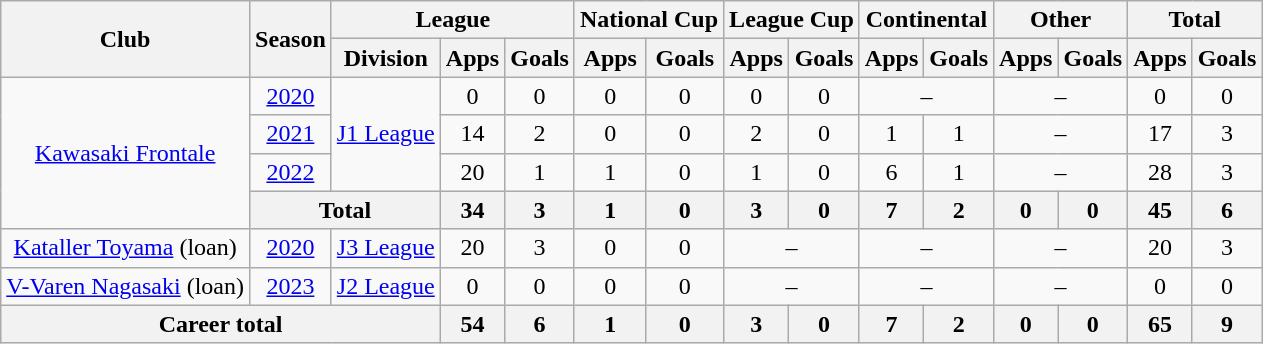<table class="wikitable" style="text-align: center">
<tr>
<th rowspan="2">Club</th>
<th rowspan="2">Season</th>
<th colspan="3">League</th>
<th colspan="2">National Cup</th>
<th colspan="2">League Cup</th>
<th colspan="2">Continental</th>
<th colspan="2">Other</th>
<th colspan="2">Total</th>
</tr>
<tr>
<th>Division</th>
<th>Apps</th>
<th>Goals</th>
<th>Apps</th>
<th>Goals</th>
<th>Apps</th>
<th>Goals</th>
<th>Apps</th>
<th>Goals</th>
<th>Apps</th>
<th>Goals</th>
<th>Apps</th>
<th>Goals</th>
</tr>
<tr>
<td rowspan="4"><a href='#'>Kawasaki Frontale</a></td>
<td><a href='#'>2020</a></td>
<td rowspan="3"><a href='#'>J1 League</a></td>
<td>0</td>
<td>0</td>
<td>0</td>
<td>0</td>
<td>0</td>
<td>0</td>
<td colspan="2">–</td>
<td colspan="2">–</td>
<td>0</td>
<td>0</td>
</tr>
<tr>
<td><a href='#'>2021</a></td>
<td>14</td>
<td>2</td>
<td>0</td>
<td>0</td>
<td>2</td>
<td>0</td>
<td>1</td>
<td>1</td>
<td colspan="2">–</td>
<td>17</td>
<td>3</td>
</tr>
<tr>
<td><a href='#'>2022</a></td>
<td>20</td>
<td>1</td>
<td>1</td>
<td>0</td>
<td>1</td>
<td>0</td>
<td>6</td>
<td>1</td>
<td colspan="2">–</td>
<td>28</td>
<td>3</td>
</tr>
<tr>
<th colspan="2">Total</th>
<th>34</th>
<th>3</th>
<th>1</th>
<th>0</th>
<th>3</th>
<th>0</th>
<th>7</th>
<th>2</th>
<th>0</th>
<th>0</th>
<th>45</th>
<th>6</th>
</tr>
<tr>
<td><a href='#'>Kataller Toyama</a> (loan)</td>
<td><a href='#'>2020</a></td>
<td><a href='#'>J3 League</a></td>
<td>20</td>
<td>3</td>
<td>0</td>
<td>0</td>
<td colspan="2">–</td>
<td colspan="2">–</td>
<td colspan="2">–</td>
<td>20</td>
<td>3</td>
</tr>
<tr>
<td><a href='#'>V-Varen Nagasaki</a> (loan)</td>
<td><a href='#'>2023</a></td>
<td><a href='#'>J2 League</a></td>
<td>0</td>
<td>0</td>
<td>0</td>
<td>0</td>
<td colspan="2">–</td>
<td colspan="2">–</td>
<td colspan="2">–</td>
<td>0</td>
<td>0</td>
</tr>
<tr>
<th colspan="3">Career total</th>
<th>54</th>
<th>6</th>
<th>1</th>
<th>0</th>
<th>3</th>
<th>0</th>
<th>7</th>
<th>2</th>
<th>0</th>
<th>0</th>
<th>65</th>
<th>9</th>
</tr>
</table>
